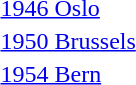<table>
<tr>
<td><a href='#'>1946 Oslo</a><br></td>
<td></td>
<td></td>
<td></td>
</tr>
<tr>
<td><a href='#'>1950 Brussels</a><br></td>
<td></td>
<td></td>
<td></td>
</tr>
<tr>
<td><a href='#'>1954 Bern</a><br></td>
<td></td>
<td></td>
<td></td>
</tr>
</table>
